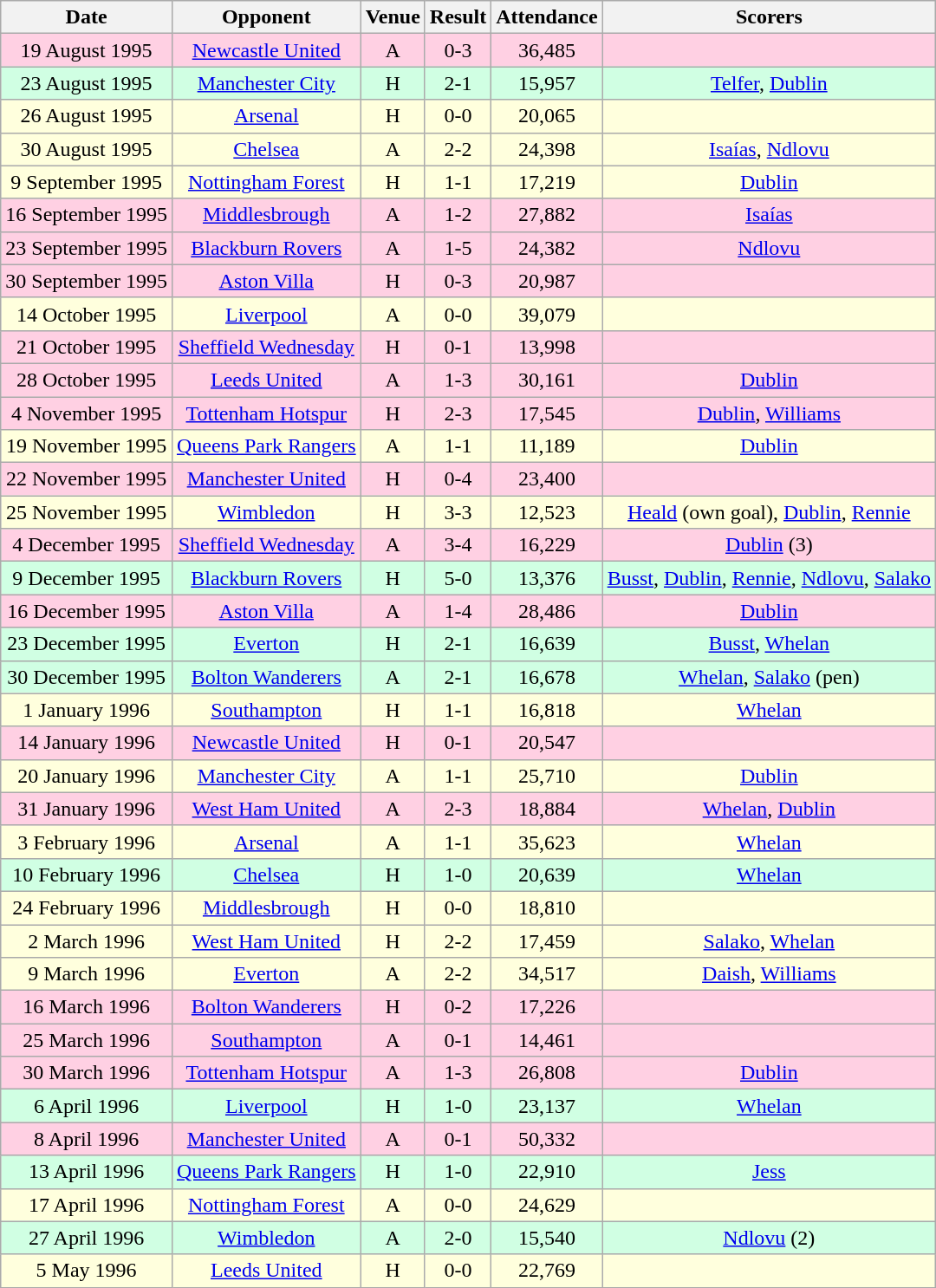<table class="wikitable sortable" style="font-size:100%; text-align:center">
<tr>
<th>Date</th>
<th>Opponent</th>
<th>Venue</th>
<th>Result</th>
<th>Attendance</th>
<th>Scorers</th>
</tr>
<tr style="background-color: #ffd0e3;">
<td>19 August 1995</td>
<td><a href='#'>Newcastle United</a></td>
<td>A</td>
<td>0-3</td>
<td>36,485</td>
<td></td>
</tr>
<tr style="background-color: #d0ffe3;">
<td>23 August 1995</td>
<td><a href='#'>Manchester City</a></td>
<td>H</td>
<td>2-1</td>
<td>15,957</td>
<td><a href='#'>Telfer</a>, <a href='#'>Dublin</a></td>
</tr>
<tr style="background-color: #ffffdd;">
<td>26 August 1995</td>
<td><a href='#'>Arsenal</a></td>
<td>H</td>
<td>0-0</td>
<td>20,065</td>
<td></td>
</tr>
<tr style="background-color: #ffffdd;">
<td>30 August 1995</td>
<td><a href='#'>Chelsea</a></td>
<td>A</td>
<td>2-2</td>
<td>24,398</td>
<td><a href='#'>Isaías</a>, <a href='#'>Ndlovu</a></td>
</tr>
<tr style="background-color: #ffffdd;">
<td>9 September 1995</td>
<td><a href='#'>Nottingham Forest</a></td>
<td>H</td>
<td>1-1</td>
<td>17,219</td>
<td><a href='#'>Dublin</a></td>
</tr>
<tr style="background-color: #ffd0e3;">
<td>16 September 1995</td>
<td><a href='#'>Middlesbrough</a></td>
<td>A</td>
<td>1-2</td>
<td>27,882</td>
<td><a href='#'>Isaías</a></td>
</tr>
<tr style="background-color: #ffd0e3;">
<td>23 September 1995</td>
<td><a href='#'>Blackburn Rovers</a></td>
<td>A</td>
<td>1-5</td>
<td>24,382</td>
<td><a href='#'>Ndlovu</a></td>
</tr>
<tr style="background-color: #ffd0e3;">
<td>30 September 1995</td>
<td><a href='#'>Aston Villa</a></td>
<td>H</td>
<td>0-3</td>
<td>20,987</td>
<td></td>
</tr>
<tr style="background-color: #ffffdd;">
<td>14 October 1995</td>
<td><a href='#'>Liverpool</a></td>
<td>A</td>
<td>0-0</td>
<td>39,079</td>
<td></td>
</tr>
<tr style="background-color: #ffd0e3;">
<td>21 October 1995</td>
<td><a href='#'>Sheffield Wednesday</a></td>
<td>H</td>
<td>0-1</td>
<td>13,998</td>
<td></td>
</tr>
<tr style="background-color: #ffd0e3;">
<td>28 October 1995</td>
<td><a href='#'>Leeds United</a></td>
<td>A</td>
<td>1-3</td>
<td>30,161</td>
<td><a href='#'>Dublin</a></td>
</tr>
<tr style="background-color: #ffd0e3;">
<td>4 November 1995</td>
<td><a href='#'>Tottenham Hotspur</a></td>
<td>H</td>
<td>2-3</td>
<td>17,545</td>
<td><a href='#'>Dublin</a>, <a href='#'>Williams</a></td>
</tr>
<tr style="background-color: #ffffdd;">
<td>19 November 1995</td>
<td><a href='#'>Queens Park Rangers</a></td>
<td>A</td>
<td>1-1</td>
<td>11,189</td>
<td><a href='#'>Dublin</a></td>
</tr>
<tr style="background-color: #ffd0e3;">
<td>22 November 1995</td>
<td><a href='#'>Manchester United</a></td>
<td>H</td>
<td>0-4</td>
<td>23,400</td>
<td></td>
</tr>
<tr style="background-color: #ffffdd;">
<td>25 November 1995</td>
<td><a href='#'>Wimbledon</a></td>
<td>H</td>
<td>3-3</td>
<td>12,523</td>
<td><a href='#'>Heald</a> (own goal), <a href='#'>Dublin</a>, <a href='#'>Rennie</a></td>
</tr>
<tr style="background-color: #ffd0e3;">
<td>4 December 1995</td>
<td><a href='#'>Sheffield Wednesday</a></td>
<td>A</td>
<td>3-4</td>
<td>16,229</td>
<td><a href='#'>Dublin</a> (3)</td>
</tr>
<tr style="background-color: #d0ffe3;">
<td>9 December 1995</td>
<td><a href='#'>Blackburn Rovers</a></td>
<td>H</td>
<td>5-0</td>
<td>13,376</td>
<td><a href='#'>Busst</a>, <a href='#'>Dublin</a>, <a href='#'>Rennie</a>, <a href='#'>Ndlovu</a>, <a href='#'>Salako</a></td>
</tr>
<tr style="background-color: #ffd0e3;">
<td>16 December 1995</td>
<td><a href='#'>Aston Villa</a></td>
<td>A</td>
<td>1-4</td>
<td>28,486</td>
<td><a href='#'>Dublin</a></td>
</tr>
<tr style="background-color: #d0ffe3;">
<td>23 December 1995</td>
<td><a href='#'>Everton</a></td>
<td>H</td>
<td>2-1</td>
<td>16,639</td>
<td><a href='#'>Busst</a>, <a href='#'>Whelan</a></td>
</tr>
<tr style="background-color: #d0ffe3;">
<td>30 December 1995</td>
<td><a href='#'>Bolton Wanderers</a></td>
<td>A</td>
<td>2-1</td>
<td>16,678</td>
<td><a href='#'>Whelan</a>, <a href='#'>Salako</a> (pen)</td>
</tr>
<tr style="background-color: #ffffdd;">
<td>1 January 1996</td>
<td><a href='#'>Southampton</a></td>
<td>H</td>
<td>1-1</td>
<td>16,818</td>
<td><a href='#'>Whelan</a></td>
</tr>
<tr style="background-color: #ffd0e3;">
<td>14 January 1996</td>
<td><a href='#'>Newcastle United</a></td>
<td>H</td>
<td>0-1</td>
<td>20,547</td>
<td></td>
</tr>
<tr style="background-color: #ffffdd;">
<td>20 January 1996</td>
<td><a href='#'>Manchester City</a></td>
<td>A</td>
<td>1-1</td>
<td>25,710</td>
<td><a href='#'>Dublin</a></td>
</tr>
<tr style="background-color: #ffd0e3;">
<td>31 January 1996</td>
<td><a href='#'>West Ham United</a></td>
<td>A</td>
<td>2-3</td>
<td>18,884</td>
<td><a href='#'>Whelan</a>, <a href='#'>Dublin</a></td>
</tr>
<tr style="background-color: #ffffdd;">
<td>3 February 1996</td>
<td><a href='#'>Arsenal</a></td>
<td>A</td>
<td>1-1</td>
<td>35,623</td>
<td><a href='#'>Whelan</a></td>
</tr>
<tr style="background-color: #d0ffe3;">
<td>10 February 1996</td>
<td><a href='#'>Chelsea</a></td>
<td>H</td>
<td>1-0</td>
<td>20,639</td>
<td><a href='#'>Whelan</a></td>
</tr>
<tr style="background-color: #ffffdd;">
<td>24 February 1996</td>
<td><a href='#'>Middlesbrough</a></td>
<td>H</td>
<td>0-0</td>
<td>18,810</td>
<td></td>
</tr>
<tr style="background-color: #ffffdd;">
<td>2 March 1996</td>
<td><a href='#'>West Ham United</a></td>
<td>H</td>
<td>2-2</td>
<td>17,459</td>
<td><a href='#'>Salako</a>, <a href='#'>Whelan</a></td>
</tr>
<tr style="background-color: #ffffdd;">
<td>9 March 1996</td>
<td><a href='#'>Everton</a></td>
<td>A</td>
<td>2-2</td>
<td>34,517</td>
<td><a href='#'>Daish</a>, <a href='#'>Williams</a></td>
</tr>
<tr style="background-color: #ffd0e3;">
<td>16 March 1996</td>
<td><a href='#'>Bolton Wanderers</a></td>
<td>H</td>
<td>0-2</td>
<td>17,226</td>
<td></td>
</tr>
<tr style="background-color: #ffd0e3;">
<td>25 March 1996</td>
<td><a href='#'>Southampton</a></td>
<td>A</td>
<td>0-1</td>
<td>14,461</td>
<td></td>
</tr>
<tr style="background-color: #ffd0e3;">
<td>30 March 1996</td>
<td><a href='#'>Tottenham Hotspur</a></td>
<td>A</td>
<td>1-3</td>
<td>26,808</td>
<td><a href='#'>Dublin</a></td>
</tr>
<tr style="background-color: #d0ffe3;">
<td>6 April 1996</td>
<td><a href='#'>Liverpool</a></td>
<td>H</td>
<td>1-0</td>
<td>23,137</td>
<td><a href='#'>Whelan</a></td>
</tr>
<tr style="background-color: #ffd0e3;">
<td>8 April 1996</td>
<td><a href='#'>Manchester United</a></td>
<td>A</td>
<td>0-1</td>
<td>50,332</td>
<td></td>
</tr>
<tr style="background-color: #d0ffe3;">
<td>13 April 1996</td>
<td><a href='#'>Queens Park Rangers</a></td>
<td>H</td>
<td>1-0</td>
<td>22,910</td>
<td><a href='#'>Jess</a></td>
</tr>
<tr style="background-color: #ffffdd;">
<td>17 April 1996</td>
<td><a href='#'>Nottingham Forest</a></td>
<td>A</td>
<td>0-0</td>
<td>24,629</td>
<td></td>
</tr>
<tr style="background-color: #d0ffe3;">
<td>27 April 1996</td>
<td><a href='#'>Wimbledon</a></td>
<td>A</td>
<td>2-0</td>
<td>15,540</td>
<td><a href='#'>Ndlovu</a> (2)</td>
</tr>
<tr style="background-color: #ffffdd;">
<td>5 May 1996</td>
<td><a href='#'>Leeds United</a></td>
<td>H</td>
<td>0-0</td>
<td>22,769</td>
<td></td>
</tr>
</table>
